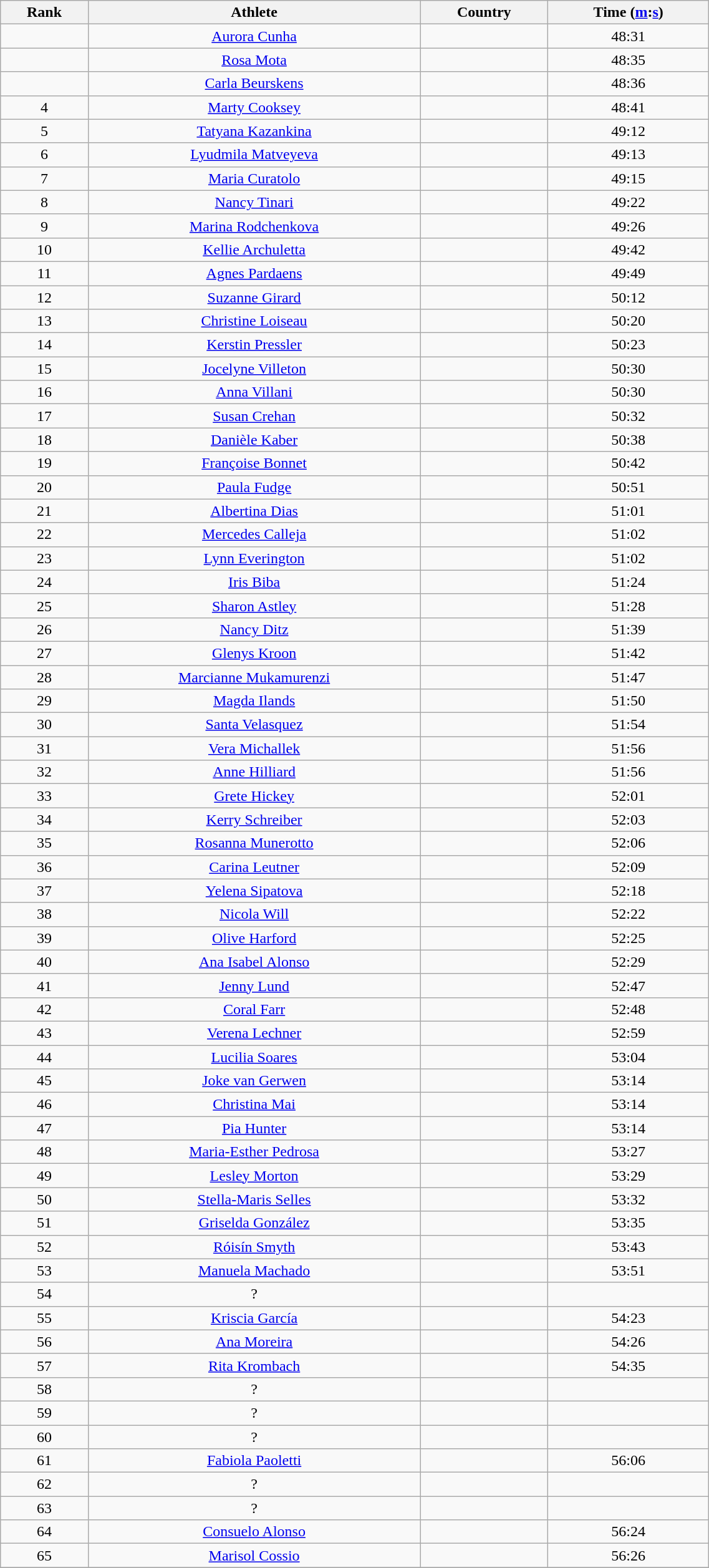<table class="wikitable sortable" style="text-align:center;" width="60%">
<tr>
<th>Rank</th>
<th>Athlete</th>
<th>Country</th>
<th>Time (<a href='#'>m</a>:<a href='#'>s</a>)</th>
</tr>
<tr>
<td></td>
<td><a href='#'>Aurora Cunha</a></td>
<td align=left></td>
<td>48:31</td>
</tr>
<tr>
<td></td>
<td><a href='#'>Rosa Mota</a></td>
<td align=left></td>
<td>48:35</td>
</tr>
<tr>
<td></td>
<td><a href='#'>Carla Beurskens</a></td>
<td align=left></td>
<td>48:36</td>
</tr>
<tr>
<td>4</td>
<td><a href='#'>Marty Cooksey</a></td>
<td align=left></td>
<td>48:41</td>
</tr>
<tr>
<td>5</td>
<td><a href='#'>Tatyana Kazankina</a></td>
<td align=left></td>
<td>49:12</td>
</tr>
<tr>
<td>6</td>
<td><a href='#'>Lyudmila Matveyeva</a></td>
<td align=left></td>
<td>49:13</td>
</tr>
<tr>
<td>7</td>
<td><a href='#'>Maria Curatolo</a></td>
<td align=left></td>
<td>49:15</td>
</tr>
<tr>
<td>8</td>
<td><a href='#'>Nancy Tinari</a></td>
<td align=left></td>
<td>49:22</td>
</tr>
<tr>
<td>9</td>
<td><a href='#'>Marina Rodchenkova</a></td>
<td align=left></td>
<td>49:26</td>
</tr>
<tr>
<td>10</td>
<td><a href='#'>Kellie Archuletta</a></td>
<td align=left></td>
<td>49:42</td>
</tr>
<tr>
<td>11</td>
<td><a href='#'>Agnes Pardaens</a></td>
<td align=left></td>
<td>49:49</td>
</tr>
<tr>
<td>12</td>
<td><a href='#'>Suzanne Girard</a></td>
<td align=left></td>
<td>50:12</td>
</tr>
<tr>
<td>13</td>
<td><a href='#'>Christine Loiseau</a></td>
<td align=left></td>
<td>50:20</td>
</tr>
<tr>
<td>14</td>
<td><a href='#'>Kerstin Pressler</a></td>
<td align=left></td>
<td>50:23</td>
</tr>
<tr>
<td>15</td>
<td><a href='#'>Jocelyne Villeton</a></td>
<td align=left></td>
<td>50:30</td>
</tr>
<tr>
<td>16</td>
<td><a href='#'>Anna Villani</a></td>
<td align=left></td>
<td>50:30</td>
</tr>
<tr>
<td>17</td>
<td><a href='#'>Susan Crehan</a></td>
<td align=left></td>
<td>50:32</td>
</tr>
<tr>
<td>18</td>
<td><a href='#'>Danièle Kaber</a></td>
<td align=left></td>
<td>50:38</td>
</tr>
<tr>
<td>19</td>
<td><a href='#'>Françoise Bonnet</a></td>
<td align=left></td>
<td>50:42</td>
</tr>
<tr>
<td>20</td>
<td><a href='#'>Paula Fudge</a></td>
<td align=left></td>
<td>50:51</td>
</tr>
<tr>
<td>21</td>
<td><a href='#'>Albertina Dias</a></td>
<td align=left></td>
<td>51:01</td>
</tr>
<tr>
<td>22</td>
<td><a href='#'>Mercedes Calleja</a></td>
<td align=left></td>
<td>51:02</td>
</tr>
<tr>
<td>23</td>
<td><a href='#'>Lynn Everington</a></td>
<td align=left></td>
<td>51:02</td>
</tr>
<tr>
<td>24</td>
<td><a href='#'>Iris Biba</a></td>
<td align=left></td>
<td>51:24</td>
</tr>
<tr>
<td>25</td>
<td><a href='#'>Sharon Astley</a></td>
<td align=left></td>
<td>51:28</td>
</tr>
<tr>
<td>26</td>
<td><a href='#'>Nancy Ditz</a></td>
<td align=left></td>
<td>51:39</td>
</tr>
<tr>
<td>27</td>
<td><a href='#'>Glenys Kroon</a></td>
<td align=left></td>
<td>51:42</td>
</tr>
<tr>
<td>28</td>
<td><a href='#'>Marcianne Mukamurenzi</a></td>
<td align=left></td>
<td>51:47</td>
</tr>
<tr>
<td>29</td>
<td><a href='#'>Magda Ilands</a></td>
<td align=left></td>
<td>51:50</td>
</tr>
<tr>
<td>30</td>
<td><a href='#'>Santa Velasquez</a></td>
<td align=left></td>
<td>51:54</td>
</tr>
<tr>
<td>31</td>
<td><a href='#'>Vera Michallek</a></td>
<td align=left></td>
<td>51:56</td>
</tr>
<tr>
<td>32</td>
<td><a href='#'>Anne Hilliard</a></td>
<td align=left></td>
<td>51:56</td>
</tr>
<tr>
<td>33</td>
<td><a href='#'>Grete Hickey</a></td>
<td align=left></td>
<td>52:01</td>
</tr>
<tr>
<td>34</td>
<td><a href='#'>Kerry Schreiber</a></td>
<td align=left></td>
<td>52:03</td>
</tr>
<tr>
<td>35</td>
<td><a href='#'>Rosanna Munerotto</a></td>
<td align=left></td>
<td>52:06</td>
</tr>
<tr>
<td>36</td>
<td><a href='#'>Carina Leutner</a></td>
<td align=left></td>
<td>52:09</td>
</tr>
<tr>
<td>37</td>
<td><a href='#'>Yelena Sipatova</a></td>
<td align=left></td>
<td>52:18</td>
</tr>
<tr>
<td>38</td>
<td><a href='#'>Nicola Will</a></td>
<td align=left></td>
<td>52:22</td>
</tr>
<tr>
<td>39</td>
<td><a href='#'>Olive Harford</a></td>
<td align=left></td>
<td>52:25</td>
</tr>
<tr>
<td>40</td>
<td><a href='#'>Ana Isabel Alonso</a></td>
<td align=left></td>
<td>52:29</td>
</tr>
<tr>
<td>41</td>
<td><a href='#'>Jenny Lund</a></td>
<td align=left></td>
<td>52:47</td>
</tr>
<tr>
<td>42</td>
<td><a href='#'>Coral Farr</a></td>
<td align=left></td>
<td>52:48</td>
</tr>
<tr>
<td>43</td>
<td><a href='#'>Verena Lechner</a></td>
<td align=left></td>
<td>52:59</td>
</tr>
<tr>
<td>44</td>
<td><a href='#'>Lucilia Soares</a></td>
<td align=left></td>
<td>53:04</td>
</tr>
<tr>
<td>45</td>
<td><a href='#'>Joke van Gerwen</a></td>
<td align=left></td>
<td>53:14</td>
</tr>
<tr>
<td>46</td>
<td><a href='#'>Christina Mai</a></td>
<td align=left></td>
<td>53:14</td>
</tr>
<tr>
<td>47</td>
<td><a href='#'>Pia Hunter</a></td>
<td align=left></td>
<td>53:14</td>
</tr>
<tr>
<td>48</td>
<td><a href='#'>Maria-Esther Pedrosa</a></td>
<td align=left></td>
<td>53:27</td>
</tr>
<tr>
<td>49</td>
<td><a href='#'>Lesley Morton</a></td>
<td align=left></td>
<td>53:29</td>
</tr>
<tr>
<td>50</td>
<td><a href='#'>Stella-Maris Selles</a></td>
<td align=left></td>
<td>53:32</td>
</tr>
<tr>
<td>51</td>
<td><a href='#'>Griselda González</a></td>
<td align=left></td>
<td>53:35</td>
</tr>
<tr>
<td>52</td>
<td><a href='#'>Róisín Smyth</a></td>
<td align=left></td>
<td>53:43</td>
</tr>
<tr>
<td>53</td>
<td><a href='#'>Manuela Machado</a></td>
<td align=left></td>
<td>53:51</td>
</tr>
<tr>
<td>54</td>
<td>?</td>
<td></td>
<td></td>
</tr>
<tr>
<td>55</td>
<td><a href='#'>Kriscia García</a></td>
<td align=left></td>
<td>54:23</td>
</tr>
<tr>
<td>56</td>
<td><a href='#'>Ana Moreira</a></td>
<td align=left></td>
<td>54:26</td>
</tr>
<tr>
<td>57</td>
<td><a href='#'>Rita Krombach</a></td>
<td align=left></td>
<td>54:35</td>
</tr>
<tr>
<td>58</td>
<td>?</td>
<td></td>
<td></td>
</tr>
<tr>
<td>59</td>
<td>?</td>
<td></td>
<td></td>
</tr>
<tr>
<td>60</td>
<td>?</td>
<td></td>
<td></td>
</tr>
<tr>
<td>61</td>
<td><a href='#'>Fabiola Paoletti</a></td>
<td align=left></td>
<td>56:06</td>
</tr>
<tr>
<td>62</td>
<td>?</td>
<td></td>
<td></td>
</tr>
<tr>
<td>63</td>
<td>?</td>
<td></td>
<td></td>
</tr>
<tr>
<td>64</td>
<td><a href='#'>Consuelo Alonso</a></td>
<td align=left></td>
<td>56:24</td>
</tr>
<tr>
<td>65</td>
<td><a href='#'>Marisol Cossio</a></td>
<td align=left></td>
<td>56:26</td>
</tr>
<tr>
</tr>
</table>
